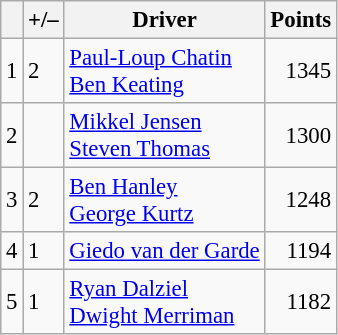<table class="wikitable" style="font-size: 95%;">
<tr>
<th scope="col"></th>
<th scope="col">+/–</th>
<th scope="col">Driver</th>
<th scope="col">Points</th>
</tr>
<tr>
<td align=center>1</td>
<td align="left"> 2</td>
<td> <a href='#'>Paul-Loup Chatin</a><br> <a href='#'>Ben Keating</a></td>
<td align=right>1345</td>
</tr>
<tr>
<td align=center>2</td>
<td align="left"></td>
<td> <a href='#'>Mikkel Jensen</a><br> <a href='#'>Steven Thomas</a></td>
<td align=right>1300</td>
</tr>
<tr>
<td align=center>3</td>
<td align="left"> 2</td>
<td> <a href='#'>Ben Hanley</a><br> <a href='#'>George Kurtz</a></td>
<td align=right>1248</td>
</tr>
<tr>
<td align=center>4</td>
<td align="left"> 1</td>
<td> <a href='#'>Giedo van der Garde</a></td>
<td align=right>1194</td>
</tr>
<tr>
<td align=center>5</td>
<td align="left"> 1</td>
<td> <a href='#'>Ryan Dalziel</a><br> <a href='#'>Dwight Merriman</a></td>
<td align=right>1182</td>
</tr>
</table>
